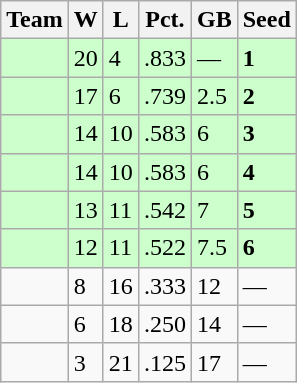<table class=wikitable>
<tr>
<th>Team</th>
<th>W</th>
<th>L</th>
<th>Pct.</th>
<th>GB</th>
<th>Seed</th>
</tr>
<tr bgcolor=ccffcc>
<td></td>
<td>20</td>
<td>4</td>
<td>.833</td>
<td>—</td>
<td><strong>1</strong></td>
</tr>
<tr bgcolor=ccffcc>
<td></td>
<td>17</td>
<td>6</td>
<td>.739</td>
<td>2.5</td>
<td><strong>2</strong></td>
</tr>
<tr bgcolor=ccffcc>
<td></td>
<td>14</td>
<td>10</td>
<td>.583</td>
<td>6</td>
<td><strong>3</strong></td>
</tr>
<tr bgcolor=ccffcc>
<td></td>
<td>14</td>
<td>10</td>
<td>.583</td>
<td>6</td>
<td><strong>4</strong></td>
</tr>
<tr bgcolor=ccffcc>
<td></td>
<td>13</td>
<td>11</td>
<td>.542</td>
<td>7</td>
<td><strong>5</strong></td>
</tr>
<tr bgcolor=ccffcc>
<td></td>
<td>12</td>
<td>11</td>
<td>.522</td>
<td>7.5</td>
<td><strong>6</strong></td>
</tr>
<tr>
<td></td>
<td>8</td>
<td>16</td>
<td>.333</td>
<td>12</td>
<td>—</td>
</tr>
<tr>
<td></td>
<td>6</td>
<td>18</td>
<td>.250</td>
<td>14</td>
<td>—</td>
</tr>
<tr>
<td></td>
<td>3</td>
<td>21</td>
<td>.125</td>
<td>17</td>
<td>—</td>
</tr>
</table>
